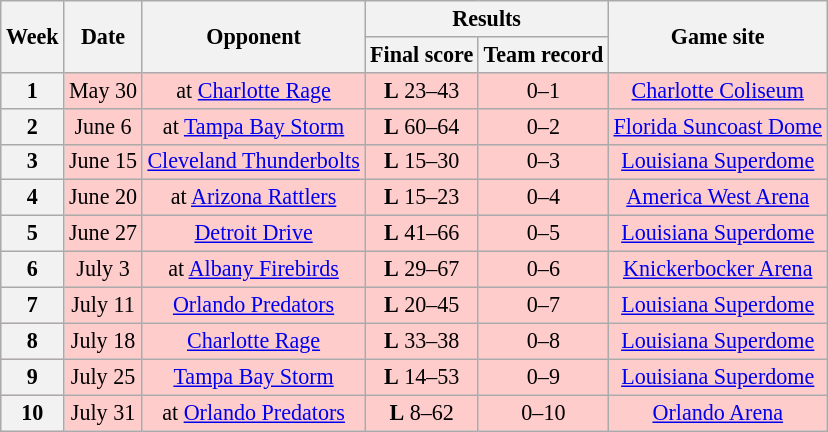<table class="wikitable" style="font-size: 92%;" "align=center">
<tr>
<th rowspan="2">Week</th>
<th rowspan="2">Date</th>
<th rowspan="2">Opponent</th>
<th colspan="2">Results</th>
<th rowspan="2">Game site</th>
</tr>
<tr>
<th>Final score</th>
<th>Team record</th>
</tr>
<tr style="background:#fcc">
<th>1</th>
<td style="text-align:center;">May 30</td>
<td style="text-align:center;">at <a href='#'>Charlotte Rage</a></td>
<td style="text-align:center;"><strong>L</strong> 23–43</td>
<td style="text-align:center;">0–1</td>
<td style="text-align:center;"><a href='#'>Charlotte Coliseum</a></td>
</tr>
<tr style="background:#fcc">
<th>2</th>
<td style="text-align:center;">June 6</td>
<td style="text-align:center;">at <a href='#'>Tampa Bay Storm</a></td>
<td style="text-align:center;"><strong>L</strong> 60–64</td>
<td style="text-align:center;">0–2</td>
<td style="text-align:center;"><a href='#'>Florida Suncoast Dome</a></td>
</tr>
<tr style="background:#fcc">
<th>3</th>
<td style="text-align:center;">June 15</td>
<td style="text-align:center;"><a href='#'>Cleveland Thunderbolts</a></td>
<td style="text-align:center;"><strong>L</strong> 15–30</td>
<td style="text-align:center;">0–3</td>
<td style="text-align:center;"><a href='#'>Louisiana Superdome</a></td>
</tr>
<tr style="background:#fcc">
<th>4</th>
<td style="text-align:center;">June 20</td>
<td style="text-align:center;">at <a href='#'>Arizona Rattlers</a></td>
<td style="text-align:center;"><strong>L</strong> 15–23</td>
<td style="text-align:center;">0–4</td>
<td style="text-align:center;"><a href='#'>America West Arena</a></td>
</tr>
<tr style="background:#fcc">
<th>5</th>
<td style="text-align:center;">June 27</td>
<td style="text-align:center;"><a href='#'>Detroit Drive</a></td>
<td style="text-align:center;"><strong>L</strong> 41–66</td>
<td style="text-align:center;">0–5</td>
<td style="text-align:center;"><a href='#'>Louisiana Superdome</a></td>
</tr>
<tr style="background:#fcc">
<th>6</th>
<td style="text-align:center;">July 3</td>
<td style="text-align:center;">at <a href='#'>Albany Firebirds</a></td>
<td style="text-align:center;"><strong>L</strong> 29–67</td>
<td style="text-align:center;">0–6</td>
<td style="text-align:center;"><a href='#'>Knickerbocker Arena</a></td>
</tr>
<tr style="background:#fcc">
<th>7</th>
<td style="text-align:center;">July 11</td>
<td style="text-align:center;"><a href='#'>Orlando Predators</a></td>
<td style="text-align:center;"><strong>L</strong> 20–45</td>
<td style="text-align:center;">0–7</td>
<td style="text-align:center;"><a href='#'>Louisiana Superdome</a></td>
</tr>
<tr style="background:#fcc">
<th>8</th>
<td style="text-align:center;">July 18</td>
<td style="text-align:center;"><a href='#'>Charlotte Rage</a></td>
<td style="text-align:center;"><strong>L</strong> 33–38</td>
<td style="text-align:center;">0–8</td>
<td style="text-align:center;"><a href='#'>Louisiana Superdome</a></td>
</tr>
<tr style="background:#fcc">
<th>9</th>
<td style="text-align:center;">July 25</td>
<td style="text-align:center;"><a href='#'>Tampa Bay Storm</a></td>
<td style="text-align:center;"><strong>L</strong> 14–53</td>
<td style="text-align:center;">0–9</td>
<td style="text-align:center;"><a href='#'>Louisiana Superdome</a></td>
</tr>
<tr style="background:#fcc">
<th>10</th>
<td style="text-align:center;">July 31</td>
<td style="text-align:center;">at <a href='#'>Orlando Predators</a></td>
<td style="text-align:center;"><strong>L</strong> 8–62</td>
<td style="text-align:center;">0–10</td>
<td style="text-align:center;"><a href='#'>Orlando Arena</a></td>
</tr>
</table>
